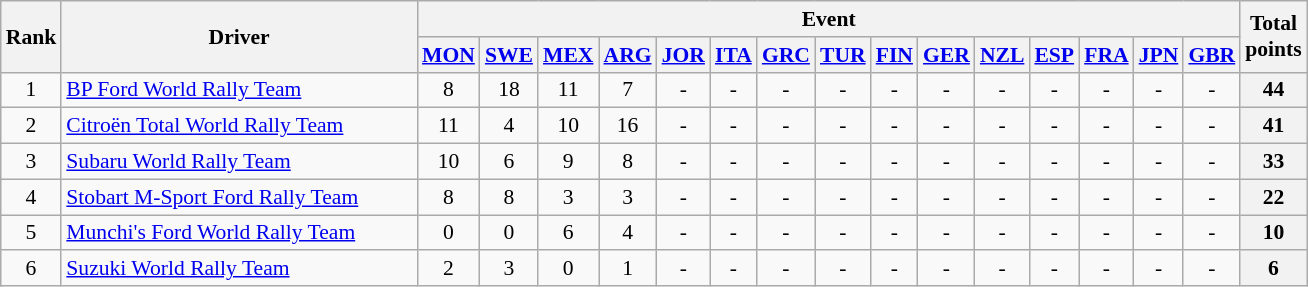<table class="wikitable" style="text-align:center; font-size:90%;">
<tr>
<th rowspan=2>Rank</th>
<th rowspan=2 style="width:16em">Driver</th>
<th colspan=15>Event</th>
<th rowspan=2>Total<br>points</th>
</tr>
<tr valign="top">
<th><a href='#'>MON</a><br></th>
<th><a href='#'>SWE</a><br></th>
<th><a href='#'>MEX</a><br></th>
<th><a href='#'>ARG</a><br></th>
<th><a href='#'>JOR</a><br></th>
<th><a href='#'>ITA</a><br></th>
<th><a href='#'>GRC</a><br></th>
<th><a href='#'>TUR</a><br></th>
<th><a href='#'>FIN</a><br></th>
<th><a href='#'>GER</a><br></th>
<th><a href='#'>NZL</a><br></th>
<th><a href='#'>ESP</a><br></th>
<th><a href='#'>FRA</a><br></th>
<th><a href='#'>JPN</a><br></th>
<th><a href='#'>GBR</a><br></th>
</tr>
<tr>
<td>1</td>
<td align="left"> <a href='#'>BP Ford World Rally Team</a></td>
<td>8</td>
<td>18</td>
<td>11</td>
<td>7</td>
<td>-</td>
<td>-</td>
<td>-</td>
<td>-</td>
<td>-</td>
<td>-</td>
<td>-</td>
<td>-</td>
<td>-</td>
<td>-</td>
<td>-</td>
<th>44</th>
</tr>
<tr>
<td>2</td>
<td align="left"> <a href='#'>Citroën Total World Rally Team</a></td>
<td>11</td>
<td>4</td>
<td>10</td>
<td>16</td>
<td>-</td>
<td>-</td>
<td>-</td>
<td>-</td>
<td>-</td>
<td>-</td>
<td>-</td>
<td>-</td>
<td>-</td>
<td>-</td>
<td>-</td>
<th>41</th>
</tr>
<tr>
<td>3</td>
<td align="left"> <a href='#'>Subaru World Rally Team</a></td>
<td>10</td>
<td>6</td>
<td>9</td>
<td>8</td>
<td>-</td>
<td>-</td>
<td>-</td>
<td>-</td>
<td>-</td>
<td>-</td>
<td>-</td>
<td>-</td>
<td>-</td>
<td>-</td>
<td>-</td>
<th>33</th>
</tr>
<tr>
<td>4</td>
<td align="left"> <a href='#'>Stobart M-Sport Ford Rally Team</a></td>
<td>8</td>
<td>8</td>
<td>3</td>
<td>3</td>
<td>-</td>
<td>-</td>
<td>-</td>
<td>-</td>
<td>-</td>
<td>-</td>
<td>-</td>
<td>-</td>
<td>-</td>
<td>-</td>
<td>-</td>
<th>22</th>
</tr>
<tr>
<td>5</td>
<td align="left"> <a href='#'>Munchi's Ford World Rally Team</a></td>
<td>0</td>
<td>0</td>
<td>6</td>
<td>4</td>
<td>-</td>
<td>-</td>
<td>-</td>
<td>-</td>
<td>-</td>
<td>-</td>
<td>-</td>
<td>-</td>
<td>-</td>
<td>-</td>
<td>-</td>
<th>10</th>
</tr>
<tr>
<td>6</td>
<td align="left"> <a href='#'>Suzuki World Rally Team</a></td>
<td>2</td>
<td>3</td>
<td>0</td>
<td>1</td>
<td>-</td>
<td>-</td>
<td>-</td>
<td>-</td>
<td>-</td>
<td>-</td>
<td>-</td>
<td>-</td>
<td>-</td>
<td>-</td>
<td>-</td>
<th>6</th>
</tr>
</table>
